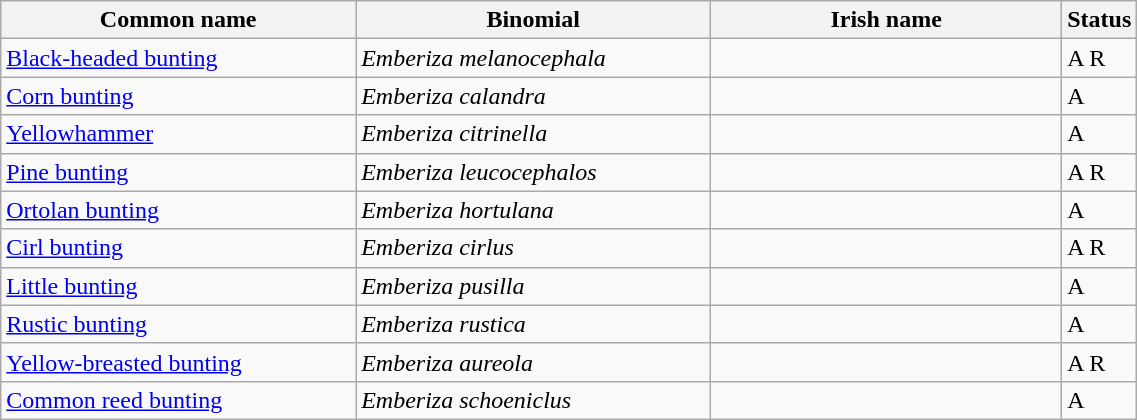<table width=60% class="wikitable">
<tr>
<th width=32%>Common name</th>
<th width=32%>Binomial</th>
<th width=32%>Irish name</th>
<th width=4%>Status</th>
</tr>
<tr>
<td><a href='#'>Black-headed bunting</a></td>
<td><em>Emberiza melanocephala</em></td>
<td></td>
<td>A R</td>
</tr>
<tr>
<td><a href='#'>Corn bunting</a></td>
<td><em>Emberiza calandra</em></td>
<td></td>
<td>A</td>
</tr>
<tr>
<td><a href='#'>Yellowhammer</a></td>
<td><em>Emberiza citrinella</em></td>
<td></td>
<td>A</td>
</tr>
<tr>
<td><a href='#'>Pine bunting</a></td>
<td><em>Emberiza leucocephalos</em></td>
<td></td>
<td>A R</td>
</tr>
<tr>
<td><a href='#'>Ortolan bunting</a></td>
<td><em>Emberiza hortulana</em></td>
<td></td>
<td>A</td>
</tr>
<tr>
<td><a href='#'>Cirl bunting</a></td>
<td><em>Emberiza cirlus</em></td>
<td></td>
<td>A R</td>
</tr>
<tr>
<td><a href='#'>Little bunting</a></td>
<td><em>Emberiza pusilla</em></td>
<td></td>
<td>A</td>
</tr>
<tr>
<td><a href='#'>Rustic bunting</a></td>
<td><em>Emberiza rustica</em></td>
<td></td>
<td>A</td>
</tr>
<tr>
<td><a href='#'>Yellow-breasted bunting</a></td>
<td><em>Emberiza aureola</em></td>
<td></td>
<td>A R</td>
</tr>
<tr>
<td><a href='#'>Common reed bunting</a></td>
<td><em>Emberiza schoeniclus</em></td>
<td></td>
<td>A</td>
</tr>
</table>
